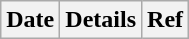<table class="wikitable">
<tr>
<th>Date</th>
<th colspan="2">Details</th>
<th>Ref</th>
</tr>
</table>
